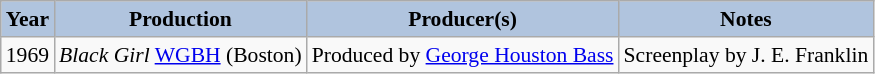<table class="wikitable" style="font-size:90%;">
<tr>
<th style="background:#B0C4DE;">Year</th>
<th style="background:#B0C4DE;">Production</th>
<th style="background:#B0C4DE;">Producer(s)</th>
<th style="background:#B0C4DE;">Notes</th>
</tr>
<tr>
<td>1969</td>
<td><em>Black Girl</em> <a href='#'>WGBH</a> (Boston)</td>
<td>Produced by <a href='#'>George Houston Bass</a></td>
<td>Screenplay by J. E. Franklin</td>
</tr>
</table>
